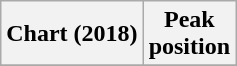<table class="wikitable plainrowheaders" style="text-align:center">
<tr>
<th scope="col">Chart (2018)</th>
<th scope="col">Peak<br>position</th>
</tr>
<tr>
</tr>
</table>
